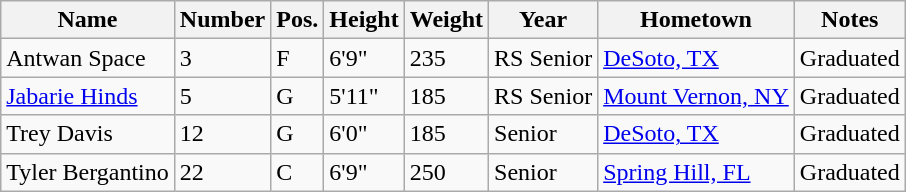<table class="wikitable sortable" border="1">
<tr>
<th>Name</th>
<th>Number</th>
<th>Pos.</th>
<th>Height</th>
<th>Weight</th>
<th>Year</th>
<th>Hometown</th>
<th class="unsortable">Notes</th>
</tr>
<tr>
<td>Antwan Space</td>
<td>3</td>
<td>F</td>
<td>6'9"</td>
<td>235</td>
<td>RS Senior</td>
<td><a href='#'>DeSoto, TX</a></td>
<td>Graduated</td>
</tr>
<tr>
<td><a href='#'>Jabarie Hinds</a></td>
<td>5</td>
<td>G</td>
<td>5'11"</td>
<td>185</td>
<td>RS Senior</td>
<td><a href='#'>Mount Vernon, NY</a></td>
<td>Graduated</td>
</tr>
<tr>
<td>Trey Davis</td>
<td>12</td>
<td>G</td>
<td>6'0"</td>
<td>185</td>
<td>Senior</td>
<td><a href='#'>DeSoto, TX</a></td>
<td>Graduated</td>
</tr>
<tr>
<td>Tyler Bergantino</td>
<td>22</td>
<td>C</td>
<td>6'9"</td>
<td>250</td>
<td>Senior</td>
<td><a href='#'>Spring Hill, FL</a></td>
<td>Graduated</td>
</tr>
</table>
